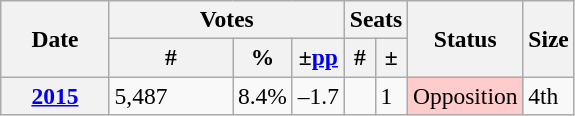<table class="wikitable" style="font-size:98%;">
<tr>
<th width="65" rowspan="2">Date</th>
<th colspan="3">Votes</th>
<th colspan="2">Seats</th>
<th rowspan="2">Status</th>
<th rowspan="2">Size</th>
</tr>
<tr>
<th width="75">#</th>
<th>%</th>
<th>±<a href='#'>pp</a></th>
<th>#</th>
<th>±</th>
</tr>
<tr>
<th><a href='#'>2015</a></th>
<td>5,487</td>
<td>8.4%</td>
<td>–1.7</td>
<td style="text-align:center;"></td>
<td>1</td>
<td style="background-color:#fcc;">Opposition</td>
<td>4th</td>
</tr>
</table>
